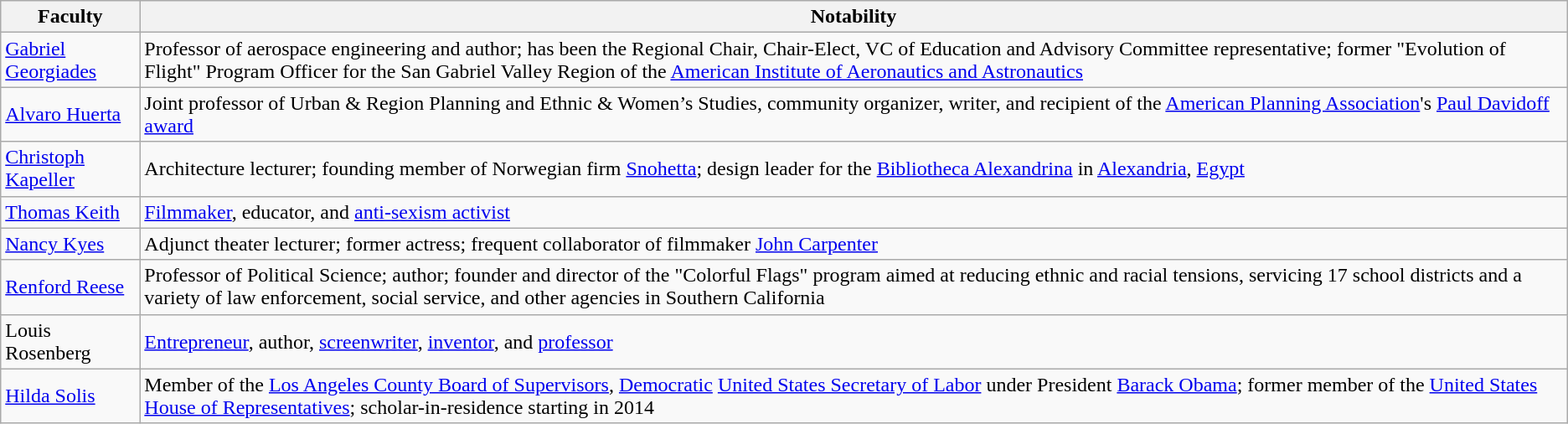<table class="wikitable">
<tr>
<th>Faculty</th>
<th>Notability</th>
</tr>
<tr>
<td><a href='#'>Gabriel Georgiades</a></td>
<td>Professor of aerospace engineering and author; has been the Regional Chair, Chair-Elect, VC of Education and Advisory Committee representative; former "Evolution of Flight" Program Officer for the San Gabriel Valley Region of the <a href='#'>American Institute of Aeronautics and Astronautics</a></td>
</tr>
<tr>
<td><a href='#'>Alvaro Huerta</a></td>
<td>Joint professor of Urban & Region Planning and Ethnic & Women’s Studies, community organizer, writer, and recipient of the <a href='#'>American Planning Association</a>'s <a href='#'>Paul Davidoff award</a></td>
</tr>
<tr>
<td><a href='#'>Christoph Kapeller</a></td>
<td>Architecture lecturer; founding member of Norwegian firm <a href='#'>Snohetta</a>; design leader for the <a href='#'>Bibliotheca Alexandrina</a> in <a href='#'>Alexandria</a>, <a href='#'>Egypt</a></td>
</tr>
<tr>
<td><a href='#'>Thomas Keith</a></td>
<td><a href='#'>Filmmaker</a>, educator, and <a href='#'>anti-sexism activist</a></td>
</tr>
<tr>
<td><a href='#'>Nancy Kyes</a></td>
<td>Adjunct theater lecturer; former actress; frequent collaborator of filmmaker <a href='#'>John Carpenter</a></td>
</tr>
<tr>
<td><a href='#'>Renford Reese</a></td>
<td>Professor of Political Science; author; founder and director of the "Colorful Flags" program aimed at reducing ethnic and racial tensions, servicing 17 school districts and a variety of law enforcement, social service, and other agencies in Southern California</td>
</tr>
<tr>
<td>Louis Rosenberg</td>
<td><a href='#'>Entrepreneur</a>, author, <a href='#'>screenwriter</a>, <a href='#'>inventor</a>, and <a href='#'>professor</a></td>
</tr>
<tr>
<td><a href='#'>Hilda Solis</a></td>
<td>Member of the <a href='#'>Los Angeles County Board of Supervisors</a>, <a href='#'>Democratic</a> <a href='#'>United States Secretary of Labor</a> under President <a href='#'>Barack Obama</a>; former member of the <a href='#'>United States House of Representatives</a>; scholar-in-residence starting in 2014</td>
</tr>
</table>
